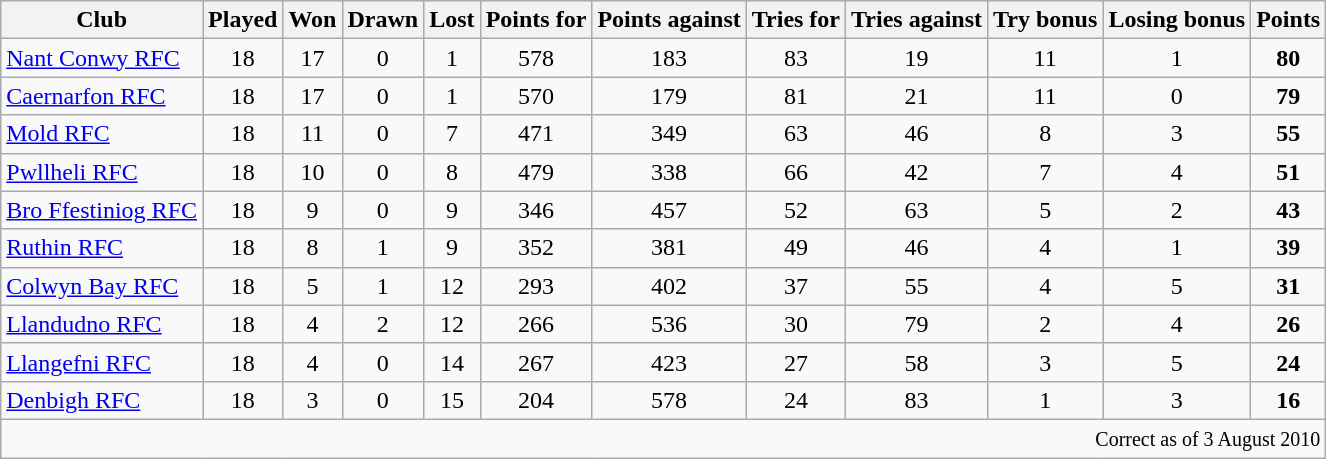<table class="wikitable" style="text-align: center;">
<tr>
<th>Club</th>
<th>Played</th>
<th>Won</th>
<th>Drawn</th>
<th>Lost</th>
<th>Points for</th>
<th>Points against</th>
<th>Tries for</th>
<th>Tries against</th>
<th>Try bonus</th>
<th>Losing bonus</th>
<th>Points</th>
</tr>
<tr>
<td align=left><a href='#'>Nant Conwy RFC</a></td>
<td>18</td>
<td>17</td>
<td>0</td>
<td>1</td>
<td>578</td>
<td>183</td>
<td>83</td>
<td>19</td>
<td>11</td>
<td>1</td>
<td><strong>80</strong></td>
</tr>
<tr>
<td align=left><a href='#'>Caernarfon RFC</a></td>
<td>18</td>
<td>17</td>
<td>0</td>
<td>1</td>
<td>570</td>
<td>179</td>
<td>81</td>
<td>21</td>
<td>11</td>
<td>0</td>
<td><strong>79</strong></td>
</tr>
<tr>
<td align=left><a href='#'>Mold RFC</a></td>
<td>18</td>
<td>11</td>
<td>0</td>
<td>7</td>
<td>471</td>
<td>349</td>
<td>63</td>
<td>46</td>
<td>8</td>
<td>3</td>
<td><strong>55</strong></td>
</tr>
<tr>
<td align=left><a href='#'>Pwllheli RFC</a></td>
<td>18</td>
<td>10</td>
<td>0</td>
<td>8</td>
<td>479</td>
<td>338</td>
<td>66</td>
<td>42</td>
<td>7</td>
<td>4</td>
<td><strong>51</strong></td>
</tr>
<tr>
<td align=left><a href='#'>Bro Ffestiniog RFC</a></td>
<td>18</td>
<td>9</td>
<td>0</td>
<td>9</td>
<td>346</td>
<td>457</td>
<td>52</td>
<td>63</td>
<td>5</td>
<td>2</td>
<td><strong>43</strong></td>
</tr>
<tr>
<td align=left><a href='#'>Ruthin RFC</a></td>
<td>18</td>
<td>8</td>
<td>1</td>
<td>9</td>
<td>352</td>
<td>381</td>
<td>49</td>
<td>46</td>
<td>4</td>
<td>1</td>
<td><strong>39</strong></td>
</tr>
<tr>
<td align=left><a href='#'>Colwyn Bay RFC</a></td>
<td>18</td>
<td>5</td>
<td>1</td>
<td>12</td>
<td>293</td>
<td>402</td>
<td>37</td>
<td>55</td>
<td>4</td>
<td>5</td>
<td><strong>31</strong></td>
</tr>
<tr>
<td align=left><a href='#'>Llandudno RFC</a></td>
<td>18</td>
<td>4</td>
<td>2</td>
<td>12</td>
<td>266</td>
<td>536</td>
<td>30</td>
<td>79</td>
<td>2</td>
<td>4</td>
<td><strong>26</strong></td>
</tr>
<tr>
<td align=left><a href='#'>Llangefni RFC</a></td>
<td>18</td>
<td>4</td>
<td>0</td>
<td>14</td>
<td>267</td>
<td>423</td>
<td>27</td>
<td>58</td>
<td>3</td>
<td>5</td>
<td><strong>24</strong></td>
</tr>
<tr>
<td align=left><a href='#'>Denbigh RFC</a></td>
<td>18</td>
<td>3</td>
<td>0</td>
<td>15</td>
<td>204</td>
<td>578</td>
<td>24</td>
<td>83</td>
<td>1</td>
<td>3</td>
<td><strong>16</strong></td>
</tr>
<tr>
<td colspan="12" align="right"><small>Correct as of 3 August 2010</small></td>
</tr>
</table>
